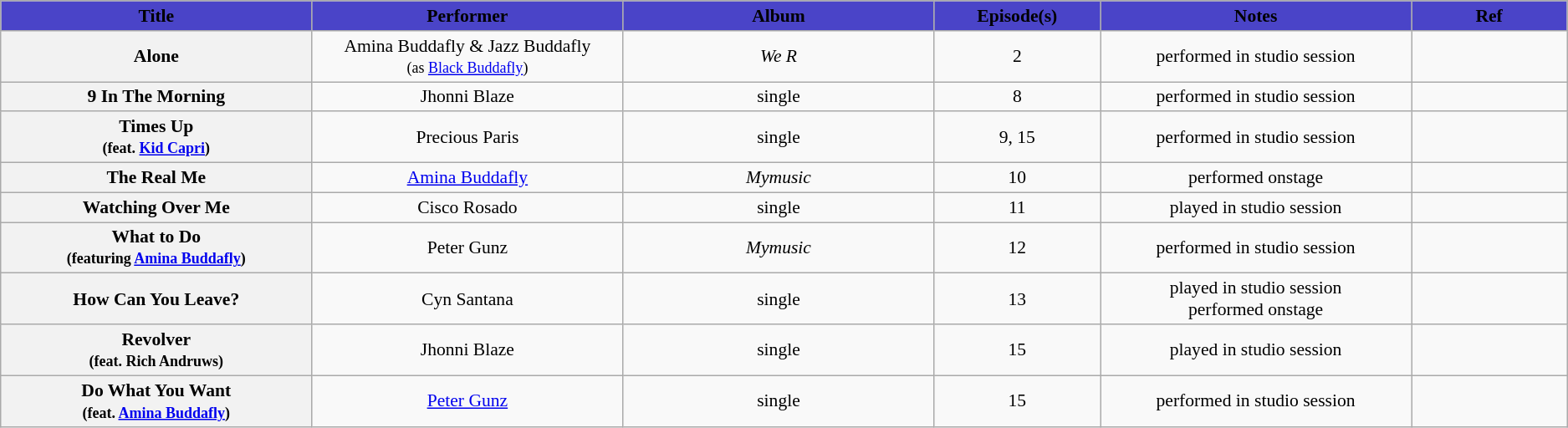<table class="wikitable sortable" style="font-size:90%; text-align: center">
<tr>
<th scope="col"  style="background:#4a44c8; width:10%;">Title</th>
<th scope="col"  style="background:#4a44c8; width:10%;">Performer</th>
<th scope="col"  style="background:#4a44c8; width:10%;">Album</th>
<th scope="col"  style="background:#4a44c8; width:5%;">Episode(s)</th>
<th scope="col"  style="background:#4a44c8; width:10%;">Notes</th>
<th scope="col"  style="background:#4a44c8; width:5%;">Ref</th>
</tr>
<tr>
<th scope="row">Alone</th>
<td>Amina Buddafly & Jazz Buddafly <br><small>(as <a href='#'>Black Buddafly</a>)</small></td>
<td><em>We R</em></td>
<td>2</td>
<td>performed in studio session</td>
<td style="text-align:center;"></td>
</tr>
<tr>
<th scope="row">9 In The Morning</th>
<td>Jhonni Blaze</td>
<td>single</td>
<td>8</td>
<td>performed in studio session</td>
<td></td>
</tr>
<tr>
<th scope="row">Times Up <br><small>(feat. <a href='#'>Kid Capri</a>)</small></th>
<td>Precious Paris</td>
<td>single</td>
<td>9, 15</td>
<td>performed in studio session</td>
<td></td>
</tr>
<tr>
<th scope="row">The Real Me</th>
<td><a href='#'>Amina Buddafly</a></td>
<td><em>Mymusic</em></td>
<td>10</td>
<td>performed onstage</td>
<td style="text-align:center;"></td>
</tr>
<tr>
<th scope="row">Watching Over Me</th>
<td>Cisco Rosado</td>
<td>single</td>
<td>11</td>
<td>played in studio session</td>
<td style="text-align:center;"></td>
</tr>
<tr>
<th scope="row">What to Do <br><small>(featuring <a href='#'>Amina Buddafly</a>)</small></th>
<td>Peter Gunz</td>
<td><em>Mymusic</em></td>
<td>12</td>
<td>performed in studio session</td>
<td style="text-align:center;"></td>
</tr>
<tr>
<th scope="row">How Can You Leave?</th>
<td>Cyn Santana</td>
<td>single</td>
<td>13</td>
<td>played in studio session <br> performed onstage</td>
<td></td>
</tr>
<tr>
<th scope="row">Revolver<br><small>(feat. Rich Andruws)</small></th>
<td>Jhonni Blaze</td>
<td>single</td>
<td>15</td>
<td>played in studio session</td>
<td style="text-align:center;"></td>
</tr>
<tr>
<th scope="row">Do What You Want<br><small>(feat. <a href='#'>Amina Buddafly</a>)</small></th>
<td><a href='#'>Peter Gunz</a></td>
<td>single</td>
<td>15</td>
<td>performed in studio session</td>
<td style="text-align:center;"></td>
</tr>
</table>
